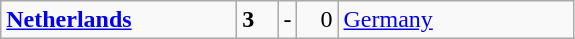<table class="wikitable">
<tr>
<td width=150> <strong><a href='#'>Netherlands</a></strong></td>
<td style="width:20px; text-align:left;"><strong>3</strong></td>
<td>-</td>
<td style="width:20px; text-align:right;">0</td>
<td width=150> <a href='#'>Germany</a></td>
</tr>
</table>
